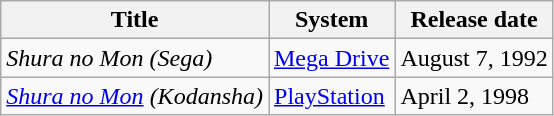<table class="wikitable sortable">
<tr>
<th>Title</th>
<th>System</th>
<th>Release date</th>
</tr>
<tr>
<td><em>Shura no Mon (Sega)</em></td>
<td><a href='#'>Mega Drive</a></td>
<td>August 7, 1992</td>
</tr>
<tr>
<td><em><a href='#'>Shura no Mon</a> (Kodansha)</em></td>
<td><a href='#'>PlayStation</a></td>
<td>April 2, 1998</td>
</tr>
</table>
